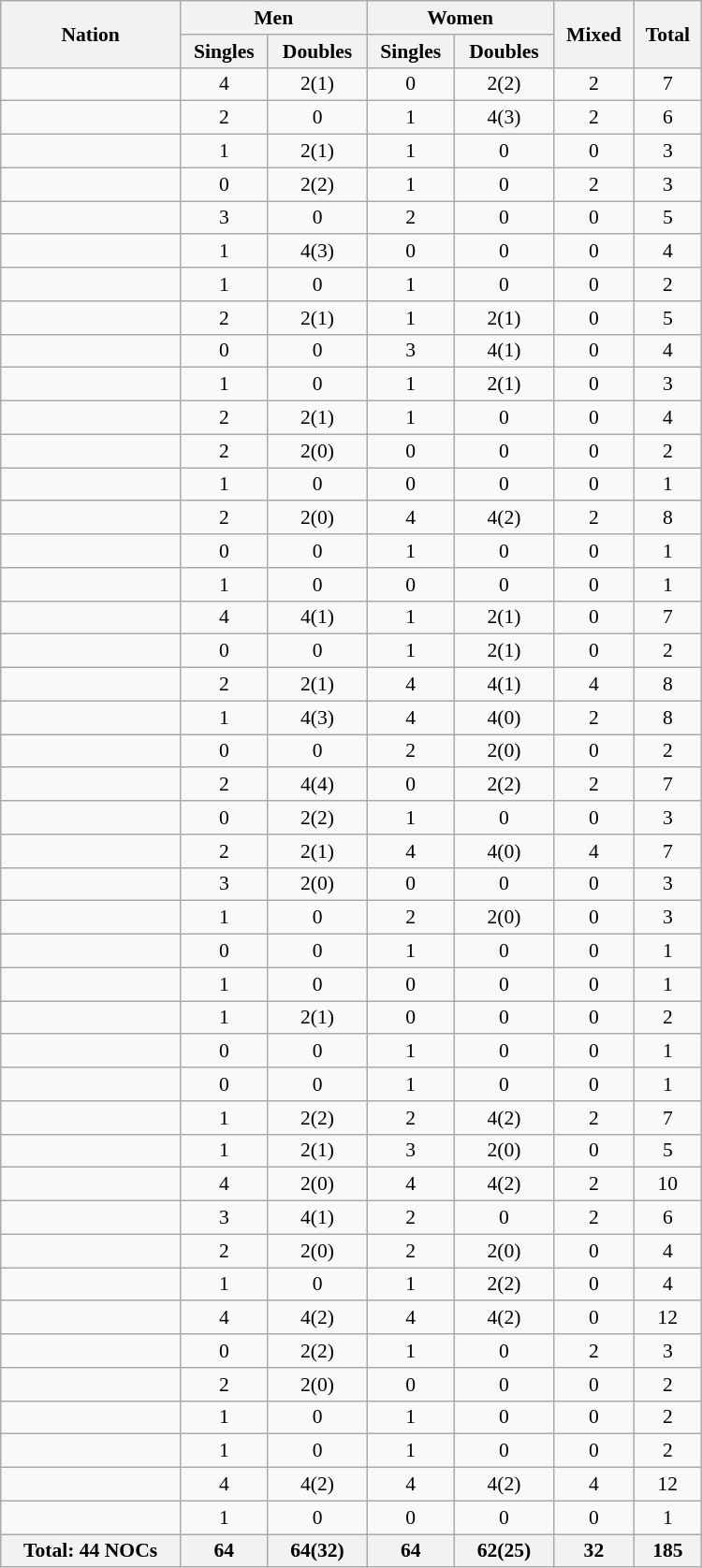<table class="wikitable" width=500 style="text-align:center; font-size:90%">
<tr>
<th rowspan="2" align="left">Nation</th>
<th colspan="2">Men</th>
<th colspan="2">Women</th>
<th rowspan="2">Mixed</th>
<th rowspan="2">Total</th>
</tr>
<tr>
<th>Singles</th>
<th>Doubles</th>
<th>Singles</th>
<th>Doubles</th>
</tr>
<tr>
<td align=left></td>
<td>4</td>
<td>2(1)</td>
<td>0</td>
<td>2(2)</td>
<td>2</td>
<td>7</td>
</tr>
<tr>
<td align=left></td>
<td>2</td>
<td>0</td>
<td>1</td>
<td>4(3)</td>
<td>2</td>
<td>6</td>
</tr>
<tr>
<td align=left></td>
<td>1</td>
<td>2(1)</td>
<td>1</td>
<td>0</td>
<td>0</td>
<td>3</td>
</tr>
<tr>
<td align=left></td>
<td>0</td>
<td>2(2)</td>
<td>1</td>
<td>0</td>
<td>2</td>
<td>3</td>
</tr>
<tr>
<td align=left></td>
<td>3</td>
<td>0</td>
<td>2</td>
<td>0</td>
<td>0</td>
<td>5</td>
</tr>
<tr>
<td align=left></td>
<td>1</td>
<td>4(3)</td>
<td>0</td>
<td>0</td>
<td>0</td>
<td>4</td>
</tr>
<tr>
<td align=left></td>
<td>1</td>
<td>0</td>
<td>1</td>
<td>0</td>
<td>0</td>
<td>2</td>
</tr>
<tr>
<td align=left></td>
<td>2</td>
<td>2(1)</td>
<td>1</td>
<td>2(1)</td>
<td>0</td>
<td>5</td>
</tr>
<tr>
<td align=left></td>
<td>0</td>
<td>0</td>
<td>3</td>
<td>4(1)</td>
<td>0</td>
<td>4</td>
</tr>
<tr>
<td align=left></td>
<td>1</td>
<td>0</td>
<td>1</td>
<td>2(1)</td>
<td>0</td>
<td>3</td>
</tr>
<tr>
<td align=left></td>
<td>2</td>
<td>2(1)</td>
<td>1</td>
<td>0</td>
<td>0</td>
<td>4</td>
</tr>
<tr>
<td align=left></td>
<td>2</td>
<td>2(0)</td>
<td>0</td>
<td>0</td>
<td>0</td>
<td>2</td>
</tr>
<tr>
<td align=left></td>
<td>1</td>
<td>0</td>
<td>0</td>
<td>0</td>
<td>0</td>
<td>1</td>
</tr>
<tr>
<td align=left></td>
<td>2</td>
<td>2(0)</td>
<td>4</td>
<td>4(2)</td>
<td>2</td>
<td>8</td>
</tr>
<tr>
<td align=left></td>
<td>0</td>
<td>0</td>
<td>1</td>
<td>0</td>
<td>0</td>
<td>1</td>
</tr>
<tr>
<td align=left></td>
<td>1</td>
<td>0</td>
<td>0</td>
<td>0</td>
<td>0</td>
<td>1</td>
</tr>
<tr>
<td align=left></td>
<td>4</td>
<td>4(1)</td>
<td>1</td>
<td>2(1)</td>
<td>0</td>
<td>7</td>
</tr>
<tr>
<td align=left></td>
<td>0</td>
<td>0</td>
<td>1</td>
<td>2(1)</td>
<td>0</td>
<td>2</td>
</tr>
<tr>
<td align=left></td>
<td>2</td>
<td>2(1)</td>
<td>4</td>
<td>4(1)</td>
<td>4</td>
<td>8</td>
</tr>
<tr>
<td align=left></td>
<td>1</td>
<td>4(3)</td>
<td>4</td>
<td>4(0)</td>
<td>2</td>
<td>8</td>
</tr>
<tr>
<td align=left></td>
<td>0</td>
<td>0</td>
<td>2</td>
<td>2(0)</td>
<td>0</td>
<td>2</td>
</tr>
<tr>
<td align=left></td>
<td>2</td>
<td>4(4)</td>
<td>0</td>
<td>2(2)</td>
<td>2</td>
<td>7</td>
</tr>
<tr>
<td align=left></td>
<td>0</td>
<td>2(2)</td>
<td>1</td>
<td>0</td>
<td>0</td>
<td>3</td>
</tr>
<tr>
<td align=left></td>
<td>2</td>
<td>2(1)</td>
<td>4</td>
<td>4(0)</td>
<td>4</td>
<td>7</td>
</tr>
<tr>
<td align=left></td>
<td>3</td>
<td>2(0)</td>
<td>0</td>
<td>0</td>
<td>0</td>
<td>3</td>
</tr>
<tr>
<td align=left></td>
<td>1</td>
<td>0</td>
<td>2</td>
<td>2(0)</td>
<td>0</td>
<td>3</td>
</tr>
<tr>
<td align=left></td>
<td>0</td>
<td>0</td>
<td>1</td>
<td>0</td>
<td>0</td>
<td>1</td>
</tr>
<tr>
<td align=left></td>
<td>1</td>
<td>0</td>
<td>0</td>
<td>0</td>
<td>0</td>
<td>1</td>
</tr>
<tr>
<td align=left></td>
<td>1</td>
<td>2(1)</td>
<td>0</td>
<td>0</td>
<td>0</td>
<td>2</td>
</tr>
<tr>
<td align=left></td>
<td>0</td>
<td>0</td>
<td>1</td>
<td>0</td>
<td>0</td>
<td>1</td>
</tr>
<tr>
<td align=left></td>
<td>0</td>
<td>0</td>
<td>1</td>
<td>0</td>
<td>0</td>
<td>1</td>
</tr>
<tr>
<td align=left></td>
<td>1</td>
<td>2(2)</td>
<td>2</td>
<td>4(2)</td>
<td>2</td>
<td>7</td>
</tr>
<tr>
<td align=left></td>
<td>1</td>
<td>2(1)</td>
<td>3</td>
<td>2(0)</td>
<td>0</td>
<td>5</td>
</tr>
<tr>
<td align=left></td>
<td>4</td>
<td>2(0)</td>
<td>4</td>
<td>4(2)</td>
<td>2</td>
<td>10</td>
</tr>
<tr>
<td align=left></td>
<td>3</td>
<td>4(1)</td>
<td>2</td>
<td>0</td>
<td>2</td>
<td>6</td>
</tr>
<tr>
<td align=left></td>
<td>2</td>
<td>2(0)</td>
<td>2</td>
<td>2(0)</td>
<td>0</td>
<td>4</td>
</tr>
<tr>
<td align=left></td>
<td>1</td>
<td>0</td>
<td>1</td>
<td>2(2)</td>
<td>0</td>
<td>4</td>
</tr>
<tr>
<td align=left></td>
<td>4</td>
<td>4(2)</td>
<td>4</td>
<td>4(2)</td>
<td>0</td>
<td>12</td>
</tr>
<tr>
<td align=left></td>
<td>0</td>
<td>2(2)</td>
<td>1</td>
<td>0</td>
<td>2</td>
<td>3</td>
</tr>
<tr>
<td align=left></td>
<td>2</td>
<td>2(0)</td>
<td>0</td>
<td>0</td>
<td>0</td>
<td>2</td>
</tr>
<tr>
<td align=left></td>
<td>1</td>
<td>0</td>
<td>1</td>
<td>0</td>
<td>0</td>
<td>2</td>
</tr>
<tr>
<td align=left></td>
<td>1</td>
<td>0</td>
<td>1</td>
<td>0</td>
<td>0</td>
<td>2</td>
</tr>
<tr>
<td align=left></td>
<td>4</td>
<td>4(2)</td>
<td>4</td>
<td>4(2)</td>
<td>4</td>
<td>12</td>
</tr>
<tr>
<td align=left></td>
<td>1</td>
<td>0</td>
<td>0</td>
<td>0</td>
<td>0</td>
<td>1</td>
</tr>
<tr>
<th>Total: 44 NOCs</th>
<th>64</th>
<th>64(32)</th>
<th>64</th>
<th>62(25)</th>
<th>32</th>
<th>185</th>
</tr>
</table>
